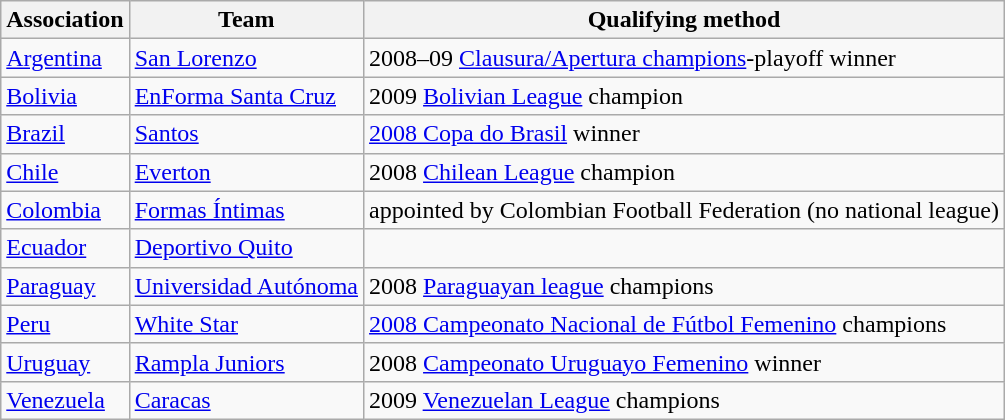<table class="wikitable">
<tr>
<th>Association</th>
<th>Team</th>
<th>Qualifying method</th>
</tr>
<tr>
<td> <a href='#'>Argentina</a></td>
<td><a href='#'>San Lorenzo</a></td>
<td>2008–09 <a href='#'>Clausura/Apertura champions</a>-playoff winner</td>
</tr>
<tr>
<td> <a href='#'>Bolivia</a></td>
<td><a href='#'>EnForma Santa Cruz</a></td>
<td>2009 <a href='#'>Bolivian League</a> champion</td>
</tr>
<tr>
<td> <a href='#'>Brazil</a></td>
<td><a href='#'>Santos</a></td>
<td><a href='#'>2008 Copa do Brasil</a> winner</td>
</tr>
<tr>
<td> <a href='#'>Chile</a></td>
<td><a href='#'>Everton</a></td>
<td>2008 <a href='#'>Chilean League</a> champion</td>
</tr>
<tr>
<td> <a href='#'>Colombia</a></td>
<td><a href='#'>Formas Íntimas</a></td>
<td>appointed by Colombian Football Federation (no national league)</td>
</tr>
<tr>
<td> <a href='#'>Ecuador</a></td>
<td><a href='#'>Deportivo Quito</a></td>
<td></td>
</tr>
<tr>
<td> <a href='#'>Paraguay</a></td>
<td><a href='#'>Universidad Autónoma</a></td>
<td>2008 <a href='#'>Paraguayan league</a> champions</td>
</tr>
<tr>
<td> <a href='#'>Peru</a></td>
<td><a href='#'>White Star</a></td>
<td><a href='#'>2008 Campeonato Nacional de Fútbol Femenino</a> champions</td>
</tr>
<tr>
<td> <a href='#'>Uruguay</a></td>
<td><a href='#'>Rampla Juniors</a></td>
<td>2008 <a href='#'>Campeonato Uruguayo Femenino</a> winner</td>
</tr>
<tr>
<td> <a href='#'>Venezuela</a></td>
<td><a href='#'>Caracas</a></td>
<td>2009 <a href='#'>Venezuelan League</a> champions</td>
</tr>
</table>
